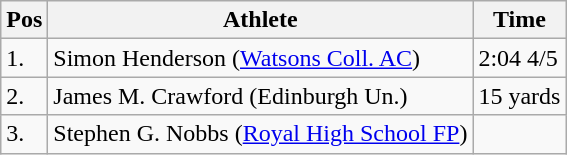<table class="wikitable">
<tr>
<th>Pos</th>
<th>Athlete</th>
<th>Time</th>
</tr>
<tr>
<td>1.</td>
<td>Simon Henderson (<a href='#'>Watsons Coll. AC</a>)</td>
<td>2:04 4/5</td>
</tr>
<tr>
<td>2.</td>
<td>James M. Crawford (Edinburgh Un.)</td>
<td>15 yards</td>
</tr>
<tr>
<td>3.</td>
<td>Stephen G. Nobbs (<a href='#'>Royal High School FP</a>)</td>
<td></td>
</tr>
</table>
